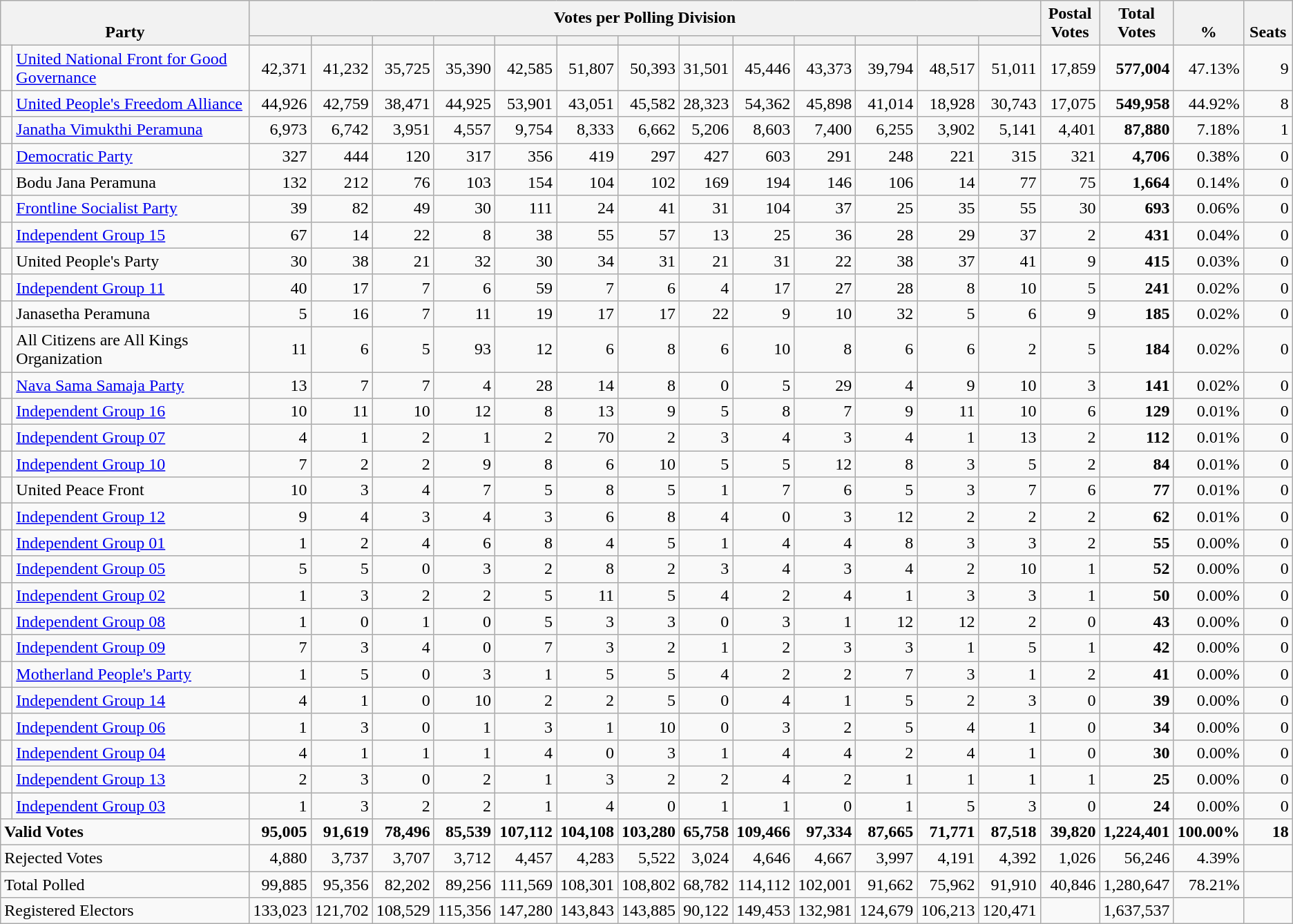<table class="wikitable" border="1" style="text-align:right;">
<tr>
<th align=left valign=bottom rowspan=2 colspan=2>Party</th>
<th colspan=13>Votes per Polling Division</th>
<th align=center valign=bottom rowspan=2 width="50">Postal<br>Votes</th>
<th align=center valign=bottom rowspan=2 width="50">Total Votes</th>
<th align=center valign=bottom rowspan=2 width="50">%</th>
<th align=center valign=bottom rowspan=2 width="40">Seats</th>
</tr>
<tr>
<th></th>
<th></th>
<th></th>
<th></th>
<th></th>
<th></th>
<th></th>
<th></th>
<th></th>
<th></th>
<th></th>
<th></th>
<th></th>
</tr>
<tr>
<td bgcolor=> </td>
<td align=left><a href='#'>United National Front for Good Governance</a></td>
<td>42,371</td>
<td>41,232</td>
<td>35,725</td>
<td>35,390</td>
<td>42,585</td>
<td>51,807</td>
<td>50,393</td>
<td>31,501</td>
<td>45,446</td>
<td>43,373</td>
<td>39,794</td>
<td>48,517</td>
<td>51,011</td>
<td>17,859</td>
<td><strong>577,004</strong></td>
<td>47.13%</td>
<td>9</td>
</tr>
<tr>
<td bgcolor=> </td>
<td align=left><a href='#'>United People's Freedom Alliance</a></td>
<td>44,926</td>
<td>42,759</td>
<td>38,471</td>
<td>44,925</td>
<td>53,901</td>
<td>43,051</td>
<td>45,582</td>
<td>28,323</td>
<td>54,362</td>
<td>45,898</td>
<td>41,014</td>
<td>18,928</td>
<td>30,743</td>
<td>17,075</td>
<td><strong>549,958</strong></td>
<td>44.92%</td>
<td>8</td>
</tr>
<tr>
<td bgcolor=> </td>
<td align=left><a href='#'>Janatha Vimukthi Peramuna</a></td>
<td>6,973</td>
<td>6,742</td>
<td>3,951</td>
<td>4,557</td>
<td>9,754</td>
<td>8,333</td>
<td>6,662</td>
<td>5,206</td>
<td>8,603</td>
<td>7,400</td>
<td>6,255</td>
<td>3,902</td>
<td>5,141</td>
<td>4,401</td>
<td><strong>87,880</strong></td>
<td>7.18%</td>
<td>1</td>
</tr>
<tr>
<td bgcolor=> </td>
<td align=left><a href='#'>Democratic Party</a></td>
<td>327</td>
<td>444</td>
<td>120</td>
<td>317</td>
<td>356</td>
<td>419</td>
<td>297</td>
<td>427</td>
<td>603</td>
<td>291</td>
<td>248</td>
<td>221</td>
<td>315</td>
<td>321</td>
<td><strong>4,706</strong></td>
<td>0.38%</td>
<td>0</td>
</tr>
<tr>
<td bgcolor=> </td>
<td align=left>Bodu Jana Peramuna</td>
<td>132</td>
<td>212</td>
<td>76</td>
<td>103</td>
<td>154</td>
<td>104</td>
<td>102</td>
<td>169</td>
<td>194</td>
<td>146</td>
<td>106</td>
<td>14</td>
<td>77</td>
<td>75</td>
<td><strong>1,664</strong></td>
<td>0.14%</td>
<td>0</td>
</tr>
<tr>
<td bgcolor=> </td>
<td align=left><a href='#'>Frontline Socialist Party</a></td>
<td>39</td>
<td>82</td>
<td>49</td>
<td>30</td>
<td>111</td>
<td>24</td>
<td>41</td>
<td>31</td>
<td>104</td>
<td>37</td>
<td>25</td>
<td>35</td>
<td>55</td>
<td>30</td>
<td><strong>693</strong></td>
<td>0.06%</td>
<td>0</td>
</tr>
<tr>
<td bgcolor=> </td>
<td align=left><a href='#'>Independent Group 15</a></td>
<td>67</td>
<td>14</td>
<td>22</td>
<td>8</td>
<td>38</td>
<td>55</td>
<td>57</td>
<td>13</td>
<td>25</td>
<td>36</td>
<td>28</td>
<td>29</td>
<td>37</td>
<td>2</td>
<td><strong>431</strong></td>
<td>0.04%</td>
<td>0</td>
</tr>
<tr>
<td bgcolor=> </td>
<td align=left>United People's Party</td>
<td>30</td>
<td>38</td>
<td>21</td>
<td>32</td>
<td>30</td>
<td>34</td>
<td>31</td>
<td>21</td>
<td>31</td>
<td>22</td>
<td>38</td>
<td>37</td>
<td>41</td>
<td>9</td>
<td><strong>415</strong></td>
<td>0.03%</td>
<td>0</td>
</tr>
<tr>
<td bgcolor=> </td>
<td align=left><a href='#'>Independent Group 11</a></td>
<td>40</td>
<td>17</td>
<td>7</td>
<td>6</td>
<td>59</td>
<td>7</td>
<td>6</td>
<td>4</td>
<td>17</td>
<td>27</td>
<td>28</td>
<td>8</td>
<td>10</td>
<td>5</td>
<td><strong>241</strong></td>
<td>0.02%</td>
<td>0</td>
</tr>
<tr>
<td bgcolor=> </td>
<td align=left>Janasetha Peramuna</td>
<td>5</td>
<td>16</td>
<td>7</td>
<td>11</td>
<td>19</td>
<td>17</td>
<td>17</td>
<td>22</td>
<td>9</td>
<td>10</td>
<td>32</td>
<td>5</td>
<td>6</td>
<td>9</td>
<td><strong>185</strong></td>
<td>0.02%</td>
<td>0</td>
</tr>
<tr>
<td bgcolor=> </td>
<td align=left>All Citizens are All Kings Organization</td>
<td>11</td>
<td>6</td>
<td>5</td>
<td>93</td>
<td>12</td>
<td>6</td>
<td>8</td>
<td>6</td>
<td>10</td>
<td>8</td>
<td>6</td>
<td>6</td>
<td>2</td>
<td>5</td>
<td><strong>184</strong></td>
<td>0.02%</td>
<td>0</td>
</tr>
<tr>
<td bgcolor=> </td>
<td align=left><a href='#'>Nava Sama Samaja Party</a></td>
<td>13</td>
<td>7</td>
<td>7</td>
<td>4</td>
<td>28</td>
<td>14</td>
<td>8</td>
<td>0</td>
<td>5</td>
<td>29</td>
<td>4</td>
<td>9</td>
<td>10</td>
<td>3</td>
<td><strong>141</strong></td>
<td>0.02%</td>
<td>0</td>
</tr>
<tr>
<td bgcolor=> </td>
<td align=left><a href='#'>Independent Group 16</a></td>
<td>10</td>
<td>11</td>
<td>10</td>
<td>12</td>
<td>8</td>
<td>13</td>
<td>9</td>
<td>5</td>
<td>8</td>
<td>7</td>
<td>9</td>
<td>11</td>
<td>10</td>
<td>6</td>
<td><strong>129</strong></td>
<td>0.01%</td>
<td>0</td>
</tr>
<tr>
<td bgcolor=> </td>
<td align=left><a href='#'>Independent Group 07</a></td>
<td>4</td>
<td>1</td>
<td>2</td>
<td>1</td>
<td>2</td>
<td>70</td>
<td>2</td>
<td>3</td>
<td>4</td>
<td>3</td>
<td>4</td>
<td>1</td>
<td>13</td>
<td>2</td>
<td><strong>112</strong></td>
<td>0.01%</td>
<td>0</td>
</tr>
<tr>
<td bgcolor=> </td>
<td align=left><a href='#'>Independent Group 10</a></td>
<td>7</td>
<td>2</td>
<td>2</td>
<td>9</td>
<td>8</td>
<td>6</td>
<td>10</td>
<td>5</td>
<td>5</td>
<td>12</td>
<td>8</td>
<td>3</td>
<td>5</td>
<td>2</td>
<td><strong>84</strong></td>
<td>0.01%</td>
<td>0</td>
</tr>
<tr>
<td bgcolor=> </td>
<td align=left>United Peace Front</td>
<td>10</td>
<td>3</td>
<td>4</td>
<td>7</td>
<td>5</td>
<td>8</td>
<td>5</td>
<td>1</td>
<td>7</td>
<td>6</td>
<td>5</td>
<td>3</td>
<td>7</td>
<td>6</td>
<td><strong>77</strong></td>
<td>0.01%</td>
<td>0</td>
</tr>
<tr>
<td bgcolor=> </td>
<td align=left><a href='#'>Independent Group 12</a></td>
<td>9</td>
<td>4</td>
<td>3</td>
<td>4</td>
<td>3</td>
<td>6</td>
<td>8</td>
<td>4</td>
<td>0</td>
<td>3</td>
<td>12</td>
<td>2</td>
<td>2</td>
<td>2</td>
<td><strong>62</strong></td>
<td>0.01%</td>
<td>0</td>
</tr>
<tr>
<td bgcolor=> </td>
<td align=left><a href='#'>Independent Group 01</a></td>
<td>1</td>
<td>2</td>
<td>4</td>
<td>6</td>
<td>8</td>
<td>4</td>
<td>5</td>
<td>1</td>
<td>4</td>
<td>4</td>
<td>8</td>
<td>3</td>
<td>3</td>
<td>2</td>
<td><strong>55</strong></td>
<td>0.00%</td>
<td>0</td>
</tr>
<tr>
<td bgcolor=> </td>
<td align=left><a href='#'>Independent Group 05</a></td>
<td>5</td>
<td>5</td>
<td>0</td>
<td>3</td>
<td>2</td>
<td>8</td>
<td>2</td>
<td>3</td>
<td>4</td>
<td>3</td>
<td>4</td>
<td>2</td>
<td>10</td>
<td>1</td>
<td><strong>52</strong></td>
<td>0.00%</td>
<td>0</td>
</tr>
<tr>
<td bgcolor=> </td>
<td align=left><a href='#'>Independent Group 02</a></td>
<td>1</td>
<td>3</td>
<td>2</td>
<td>2</td>
<td>5</td>
<td>11</td>
<td>5</td>
<td>4</td>
<td>2</td>
<td>4</td>
<td>1</td>
<td>3</td>
<td>3</td>
<td>1</td>
<td><strong>50</strong></td>
<td>0.00%</td>
<td>0</td>
</tr>
<tr>
<td bgcolor=> </td>
<td align=left><a href='#'>Independent Group 08</a></td>
<td>1</td>
<td>0</td>
<td>1</td>
<td>0</td>
<td>5</td>
<td>3</td>
<td>3</td>
<td>0</td>
<td>3</td>
<td>1</td>
<td>12</td>
<td>12</td>
<td>2</td>
<td>0</td>
<td><strong>43</strong></td>
<td>0.00%</td>
<td>0</td>
</tr>
<tr>
<td bgcolor=> </td>
<td align=left><a href='#'>Independent Group 09</a></td>
<td>7</td>
<td>3</td>
<td>4</td>
<td>0</td>
<td>7</td>
<td>3</td>
<td>2</td>
<td>1</td>
<td>2</td>
<td>3</td>
<td>3</td>
<td>1</td>
<td>5</td>
<td>1</td>
<td><strong>42</strong></td>
<td>0.00%</td>
<td>0</td>
</tr>
<tr>
<td bgcolor=> </td>
<td align=left><a href='#'>Motherland People's Party</a></td>
<td>1</td>
<td>5</td>
<td>0</td>
<td>3</td>
<td>1</td>
<td>5</td>
<td>5</td>
<td>4</td>
<td>2</td>
<td>2</td>
<td>7</td>
<td>3</td>
<td>1</td>
<td>2</td>
<td><strong>41</strong></td>
<td>0.00%</td>
<td>0</td>
</tr>
<tr>
<td bgcolor=> </td>
<td align=left><a href='#'>Independent Group 14</a></td>
<td>4</td>
<td>1</td>
<td>0</td>
<td>10</td>
<td>2</td>
<td>2</td>
<td>5</td>
<td>0</td>
<td>4</td>
<td>1</td>
<td>5</td>
<td>2</td>
<td>3</td>
<td>0</td>
<td><strong>39</strong></td>
<td>0.00%</td>
<td>0</td>
</tr>
<tr>
<td bgcolor=> </td>
<td align=left><a href='#'>Independent Group 06</a></td>
<td>1</td>
<td>3</td>
<td>0</td>
<td>1</td>
<td>3</td>
<td>1</td>
<td>10</td>
<td>0</td>
<td>3</td>
<td>2</td>
<td>5</td>
<td>4</td>
<td>1</td>
<td>0</td>
<td><strong>34</strong></td>
<td>0.00%</td>
<td>0</td>
</tr>
<tr>
<td bgcolor=> </td>
<td align=left><a href='#'>Independent Group 04</a></td>
<td>4</td>
<td>1</td>
<td>1</td>
<td>1</td>
<td>4</td>
<td>0</td>
<td>3</td>
<td>1</td>
<td>4</td>
<td>4</td>
<td>2</td>
<td>4</td>
<td>1</td>
<td>0</td>
<td><strong>30</strong></td>
<td>0.00%</td>
<td>0</td>
</tr>
<tr>
<td bgcolor=> </td>
<td align=left><a href='#'>Independent Group 13</a></td>
<td>2</td>
<td>3</td>
<td>0</td>
<td>2</td>
<td>1</td>
<td>3</td>
<td>2</td>
<td>2</td>
<td>4</td>
<td>2</td>
<td>1</td>
<td>1</td>
<td>1</td>
<td>1</td>
<td><strong>25</strong></td>
<td>0.00%</td>
<td>0</td>
</tr>
<tr>
<td bgcolor=> </td>
<td align=left><a href='#'>Independent Group 03</a></td>
<td>1</td>
<td>3</td>
<td>2</td>
<td>2</td>
<td>1</td>
<td>4</td>
<td>0</td>
<td>1</td>
<td>1</td>
<td>0</td>
<td>1</td>
<td>5</td>
<td>3</td>
<td>0</td>
<td><strong>24</strong></td>
<td>0.00%</td>
<td>0</td>
</tr>
<tr>
<td align=left colspan=2><strong>Valid Votes</strong></td>
<td><strong>95,005</strong></td>
<td><strong>91,619</strong></td>
<td><strong>78,496</strong></td>
<td><strong>85,539</strong></td>
<td><strong>107,112</strong></td>
<td><strong>104,108</strong></td>
<td><strong>103,280</strong></td>
<td><strong>65,758</strong></td>
<td><strong>109,466</strong></td>
<td><strong>97,334</strong></td>
<td><strong>87,665</strong></td>
<td><strong>71,771</strong></td>
<td><strong>87,518</strong></td>
<td><strong>39,820</strong></td>
<td><strong>1,224,401</strong></td>
<td><strong>100.00%</strong></td>
<td><strong>18</strong></td>
</tr>
<tr>
<td align=left colspan=2>Rejected Votes</td>
<td>4,880</td>
<td>3,737</td>
<td>3,707</td>
<td>3,712</td>
<td>4,457</td>
<td>4,283</td>
<td>5,522</td>
<td>3,024</td>
<td>4,646</td>
<td>4,667</td>
<td>3,997</td>
<td>4,191</td>
<td>4,392</td>
<td>1,026</td>
<td>56,246</td>
<td>4.39%</td>
<td></td>
</tr>
<tr>
<td align=left colspan=2>Total Polled</td>
<td>99,885</td>
<td>95,356</td>
<td>82,202</td>
<td>89,256</td>
<td>111,569</td>
<td>108,301</td>
<td>108,802</td>
<td>68,782</td>
<td>114,112</td>
<td>102,001</td>
<td>91,662</td>
<td>75,962</td>
<td>91,910</td>
<td>40,846</td>
<td>1,280,647</td>
<td>78.21%</td>
<td></td>
</tr>
<tr>
<td align=left colspan=2>Registered Electors</td>
<td>133,023</td>
<td>121,702</td>
<td>108,529</td>
<td>115,356</td>
<td>147,280</td>
<td>143,843</td>
<td>143,885</td>
<td>90,122</td>
<td>149,453</td>
<td>132,981</td>
<td>124,679</td>
<td>106,213</td>
<td>120,471</td>
<td></td>
<td>1,637,537</td>
<td></td>
<td></td>
</tr>
</table>
